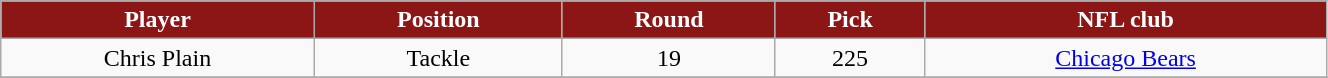<table class="wikitable" width="70%">
<tr align="center"  style="background: #8C1515;color:#FFFFFF;">
<td><strong>Player</strong></td>
<td><strong>Position</strong></td>
<td><strong>Round</strong></td>
<td><strong>Pick</strong></td>
<td><strong>NFL club</strong></td>
</tr>
<tr align="center" bgcolor="">
<td>Chris Plain</td>
<td>Tackle</td>
<td>19</td>
<td>225</td>
<td><a href='#'>Chicago Bears</a></td>
</tr>
<tr align="center" bgcolor="">
</tr>
</table>
